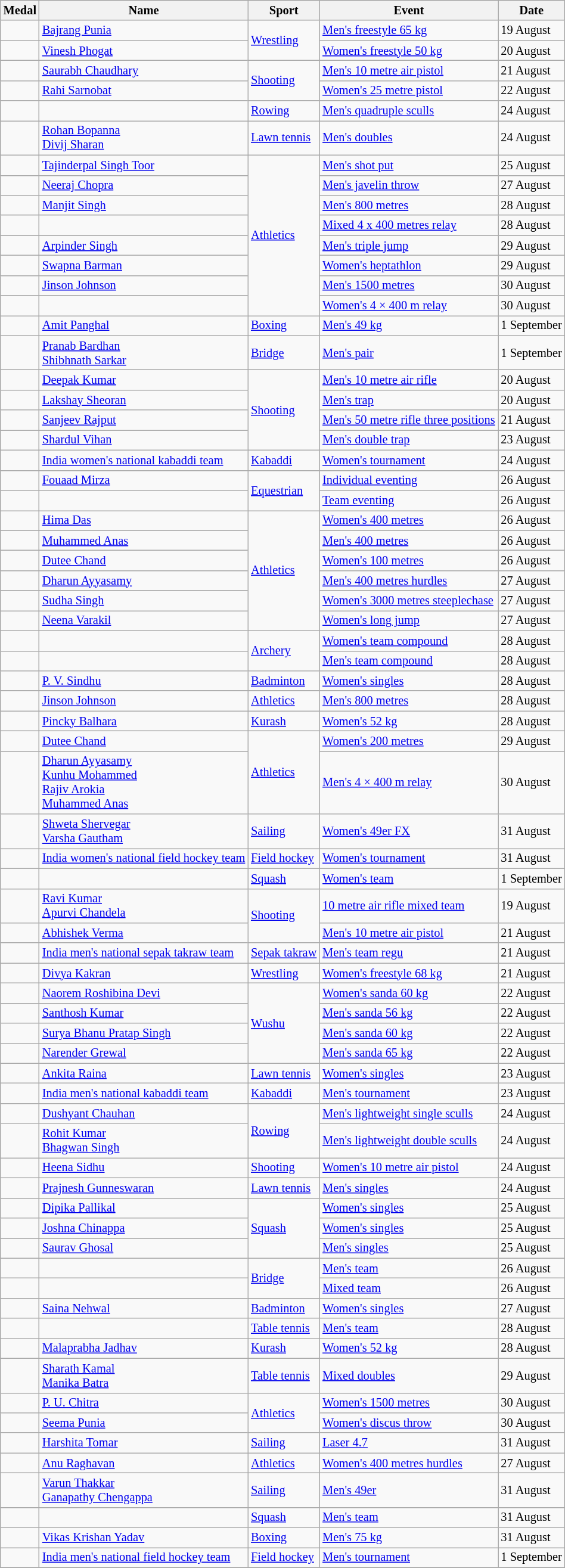<table class="wikitable sortable"  style="font-size:85%">
<tr>
<th>Medal</th>
<th>Name</th>
<th>Sport</th>
<th>Event</th>
<th>Date</th>
</tr>
<tr>
<td></td>
<td><a href='#'>Bajrang Punia</a></td>
<td rowspan=2><a href='#'>Wrestling</a></td>
<td><a href='#'>Men's freestyle 65 kg</a></td>
<td>19 August</td>
</tr>
<tr>
<td></td>
<td><a href='#'>Vinesh Phogat</a></td>
<td><a href='#'>Women's freestyle 50 kg</a></td>
<td>20 August</td>
</tr>
<tr>
<td></td>
<td><a href='#'>Saurabh Chaudhary</a></td>
<td rowspan=2><a href='#'>Shooting</a></td>
<td><a href='#'>Men's 10 metre air pistol</a></td>
<td>21 August</td>
</tr>
<tr>
<td></td>
<td><a href='#'>Rahi Sarnobat</a></td>
<td><a href='#'>Women's 25 metre pistol</a></td>
<td>22 August</td>
</tr>
<tr>
<td></td>
<td></td>
<td><a href='#'>Rowing</a></td>
<td><a href='#'>Men's quadruple sculls</a></td>
<td>24 August</td>
</tr>
<tr>
<td></td>
<td><a href='#'>Rohan Bopanna</a> <br> <a href='#'>Divij Sharan</a></td>
<td><a href='#'>Lawn tennis</a></td>
<td><a href='#'>Men's doubles</a></td>
<td>24 August</td>
</tr>
<tr>
<td></td>
<td><a href='#'>Tajinderpal Singh Toor</a></td>
<td rowspan=8><a href='#'>Athletics</a></td>
<td><a href='#'>Men's shot put</a></td>
<td>25 August</td>
</tr>
<tr>
<td></td>
<td><a href='#'>Neeraj Chopra</a></td>
<td><a href='#'>Men's javelin throw</a></td>
<td>27 August</td>
</tr>
<tr>
<td></td>
<td><a href='#'>Manjit Singh</a></td>
<td><a href='#'>Men's 800 metres</a></td>
<td>28 August</td>
</tr>
<tr>
<td></td>
<td></td>
<td><a href='#'>Mixed 4 x 400 metres relay</a></td>
<td>28 August</td>
</tr>
<tr>
<td></td>
<td><a href='#'>Arpinder Singh</a></td>
<td><a href='#'>Men's triple jump</a></td>
<td>29 August</td>
</tr>
<tr>
<td></td>
<td><a href='#'>Swapna Barman</a></td>
<td><a href='#'>Women's heptathlon</a></td>
<td>29 August</td>
</tr>
<tr>
<td></td>
<td><a href='#'>Jinson Johnson</a></td>
<td><a href='#'>Men's 1500 metres</a></td>
<td>30 August</td>
</tr>
<tr>
<td></td>
<td></td>
<td><a href='#'>Women's 4 × 400 m relay</a></td>
<td>30 August</td>
</tr>
<tr>
<td></td>
<td><a href='#'>Amit Panghal</a></td>
<td><a href='#'>Boxing</a></td>
<td><a href='#'>Men's 49 kg</a></td>
<td>1 September</td>
</tr>
<tr>
<td></td>
<td><a href='#'>Pranab Bardhan</a><br><a href='#'>Shibhnath Sarkar</a></td>
<td><a href='#'>Bridge</a></td>
<td><a href='#'>Men's pair</a></td>
<td>1 September</td>
</tr>
<tr>
<td></td>
<td><a href='#'>Deepak Kumar</a></td>
<td rowspan=4><a href='#'>Shooting</a></td>
<td><a href='#'>Men's 10 metre air rifle</a></td>
<td>20 August</td>
</tr>
<tr>
<td></td>
<td><a href='#'>Lakshay Sheoran</a></td>
<td><a href='#'>Men's trap</a></td>
<td>20 August</td>
</tr>
<tr>
<td></td>
<td><a href='#'>Sanjeev Rajput</a></td>
<td><a href='#'>Men's 50 metre rifle three positions</a></td>
<td>21 August</td>
</tr>
<tr>
<td></td>
<td><a href='#'>Shardul Vihan</a></td>
<td><a href='#'>Men's double trap</a></td>
<td>23 August</td>
</tr>
<tr>
<td></td>
<td><a href='#'>India women's national kabaddi team</a> </td>
<td><a href='#'>Kabaddi</a></td>
<td><a href='#'>Women's tournament</a></td>
<td>24 August</td>
</tr>
<tr>
<td></td>
<td><a href='#'>Fouaad Mirza</a></td>
<td rowspan=2><a href='#'>Equestrian</a></td>
<td><a href='#'>Individual eventing</a></td>
<td>26 August</td>
</tr>
<tr>
<td></td>
<td></td>
<td><a href='#'>Team eventing</a></td>
<td>26 August</td>
</tr>
<tr>
<td></td>
<td><a href='#'>Hima Das</a></td>
<td rowspan=6><a href='#'>Athletics</a></td>
<td><a href='#'>Women's 400 metres</a></td>
<td>26 August</td>
</tr>
<tr>
<td></td>
<td><a href='#'>Muhammed Anas</a></td>
<td><a href='#'>Men's 400 metres</a></td>
<td>26 August</td>
</tr>
<tr>
<td></td>
<td><a href='#'>Dutee Chand</a></td>
<td><a href='#'>Women's 100 metres</a></td>
<td>26 August</td>
</tr>
<tr>
<td></td>
<td><a href='#'>Dharun Ayyasamy</a></td>
<td><a href='#'>Men's 400 metres hurdles</a></td>
<td>27 August</td>
</tr>
<tr>
<td></td>
<td><a href='#'>Sudha Singh</a></td>
<td><a href='#'>Women's 3000 metres steeplechase</a></td>
<td>27 August</td>
</tr>
<tr>
<td></td>
<td><a href='#'>Neena Varakil</a></td>
<td><a href='#'>Women's long jump</a></td>
<td>27 August</td>
</tr>
<tr>
<td></td>
<td></td>
<td rowspan=2><a href='#'>Archery</a></td>
<td><a href='#'>Women's team compound</a></td>
<td>28 August</td>
</tr>
<tr>
<td></td>
<td></td>
<td><a href='#'>Men's team compound</a></td>
<td>28 August</td>
</tr>
<tr>
<td></td>
<td><a href='#'>P. V. Sindhu</a></td>
<td><a href='#'>Badminton</a></td>
<td><a href='#'>Women's singles</a></td>
<td>28 August</td>
</tr>
<tr>
<td></td>
<td><a href='#'>Jinson Johnson</a></td>
<td><a href='#'>Athletics</a></td>
<td><a href='#'>Men's 800 metres</a></td>
<td>28 August</td>
</tr>
<tr>
<td></td>
<td><a href='#'>Pincky Balhara</a></td>
<td><a href='#'>Kurash</a></td>
<td><a href='#'>Women's 52 kg</a></td>
<td>28 August</td>
</tr>
<tr>
<td></td>
<td><a href='#'>Dutee Chand</a></td>
<td rowspan=2><a href='#'>Athletics</a></td>
<td><a href='#'>Women's 200 metres</a></td>
<td>29 August</td>
</tr>
<tr>
<td></td>
<td><a href='#'>Dharun Ayyasamy</a><br><a href='#'>Kunhu Mohammed</a><br><a href='#'>Rajiv Arokia</a><br><a href='#'>Muhammed Anas</a></td>
<td><a href='#'>Men's 4 × 400 m relay</a></td>
<td>30 August</td>
</tr>
<tr>
<td></td>
<td><a href='#'>Shweta Shervegar</a><br><a href='#'>Varsha Gautham</a></td>
<td><a href='#'>Sailing</a></td>
<td><a href='#'>Women's 49er FX</a></td>
<td>31 August</td>
</tr>
<tr>
<td></td>
<td><a href='#'>India women's national field hockey team</a></td>
<td><a href='#'>Field hockey</a></td>
<td><a href='#'>Women's tournament</a></td>
<td>31 August</td>
</tr>
<tr>
<td></td>
<td></td>
<td><a href='#'>Squash</a></td>
<td><a href='#'>Women's team</a></td>
<td>1 September</td>
</tr>
<tr>
<td></td>
<td><a href='#'>Ravi Kumar</a> <br> <a href='#'>Apurvi Chandela</a></td>
<td rowspan=2><a href='#'>Shooting</a></td>
<td><a href='#'>10 metre air rifle mixed team</a></td>
<td>19 August</td>
</tr>
<tr>
<td></td>
<td><a href='#'>Abhishek Verma</a></td>
<td><a href='#'>Men's 10 metre air pistol</a></td>
<td>21 August</td>
</tr>
<tr>
<td></td>
<td><a href='#'>India men's national sepak takraw team</a> </td>
<td><a href='#'>Sepak takraw</a></td>
<td><a href='#'>Men's team regu</a></td>
<td>21 August</td>
</tr>
<tr>
<td></td>
<td><a href='#'>Divya Kakran</a></td>
<td><a href='#'>Wrestling</a></td>
<td><a href='#'>Women's freestyle 68 kg</a></td>
<td>21 August</td>
</tr>
<tr>
<td></td>
<td><a href='#'>Naorem Roshibina Devi</a></td>
<td rowspan=4><a href='#'>Wushu</a></td>
<td><a href='#'>Women's sanda 60 kg</a></td>
<td>22 August</td>
</tr>
<tr>
<td></td>
<td><a href='#'>Santhosh Kumar</a></td>
<td><a href='#'>Men's sanda 56 kg</a></td>
<td>22 August</td>
</tr>
<tr>
<td></td>
<td><a href='#'>Surya Bhanu Pratap Singh</a></td>
<td><a href='#'>Men's sanda 60 kg</a></td>
<td>22 August</td>
</tr>
<tr>
<td></td>
<td><a href='#'>Narender Grewal</a></td>
<td><a href='#'>Men's sanda 65 kg</a></td>
<td>22 August</td>
</tr>
<tr>
<td></td>
<td><a href='#'>Ankita Raina</a></td>
<td><a href='#'>Lawn tennis</a></td>
<td><a href='#'>Women's singles</a></td>
<td>23 August</td>
</tr>
<tr>
<td></td>
<td><a href='#'>India men's national kabaddi team</a> </td>
<td><a href='#'>Kabaddi</a></td>
<td><a href='#'>Men's tournament</a></td>
<td>23 August</td>
</tr>
<tr>
<td></td>
<td><a href='#'>Dushyant Chauhan</a></td>
<td rowspan=2><a href='#'>Rowing</a></td>
<td><a href='#'>Men's lightweight single sculls</a></td>
<td>24 August</td>
</tr>
<tr>
<td></td>
<td><a href='#'>Rohit Kumar</a><br><a href='#'>Bhagwan Singh</a></td>
<td><a href='#'>Men's lightweight double sculls</a></td>
<td>24 August</td>
</tr>
<tr>
<td></td>
<td><a href='#'>Heena Sidhu</a></td>
<td><a href='#'>Shooting</a></td>
<td><a href='#'>Women's 10 metre air pistol</a></td>
<td>24 August</td>
</tr>
<tr>
<td></td>
<td><a href='#'>Prajnesh Gunneswaran</a></td>
<td><a href='#'>Lawn tennis</a></td>
<td><a href='#'>Men's singles</a></td>
<td>24 August</td>
</tr>
<tr>
<td></td>
<td><a href='#'>Dipika Pallikal</a></td>
<td rowspan=3><a href='#'>Squash</a></td>
<td><a href='#'>Women's singles</a></td>
<td>25 August</td>
</tr>
<tr>
<td></td>
<td><a href='#'>Joshna Chinappa</a></td>
<td><a href='#'>Women's singles</a></td>
<td>25 August</td>
</tr>
<tr>
<td></td>
<td><a href='#'>Saurav Ghosal</a></td>
<td><a href='#'>Men's singles</a></td>
<td>25 August</td>
</tr>
<tr>
<td></td>
<td></td>
<td rowspan=2><a href='#'>Bridge</a></td>
<td><a href='#'>Men's team</a></td>
<td>26 August</td>
</tr>
<tr>
<td></td>
<td></td>
<td><a href='#'>Mixed team</a></td>
<td>26 August</td>
</tr>
<tr>
<td></td>
<td><a href='#'>Saina Nehwal</a></td>
<td><a href='#'>Badminton</a></td>
<td><a href='#'>Women's singles</a></td>
<td>27 August</td>
</tr>
<tr>
<td></td>
<td></td>
<td><a href='#'>Table tennis</a></td>
<td><a href='#'>Men's team</a></td>
<td>28 August</td>
</tr>
<tr>
<td></td>
<td><a href='#'>Malaprabha Jadhav</a></td>
<td><a href='#'>Kurash</a></td>
<td><a href='#'>Women's 52 kg</a></td>
<td>28 August</td>
</tr>
<tr>
<td></td>
<td><a href='#'>Sharath Kamal</a><br><a href='#'>Manika Batra</a></td>
<td><a href='#'>Table tennis</a></td>
<td><a href='#'>Mixed doubles</a></td>
<td>29 August</td>
</tr>
<tr>
<td></td>
<td><a href='#'>P. U. Chitra</a></td>
<td rowspan=2><a href='#'>Athletics</a></td>
<td><a href='#'>Women's 1500 metres</a></td>
<td>30 August</td>
</tr>
<tr>
<td></td>
<td><a href='#'>Seema Punia</a></td>
<td><a href='#'>Women's discus throw</a></td>
<td>30 August</td>
</tr>
<tr>
<td></td>
<td><a href='#'>Harshita Tomar</a></td>
<td><a href='#'>Sailing</a></td>
<td><a href='#'>Laser 4.7</a></td>
<td>31 August</td>
</tr>
<tr>
<td></td>
<td><a href='#'>Anu Raghavan</a></td>
<td><a href='#'>Athletics</a></td>
<td><a href='#'>Women's 400 metres hurdles</a></td>
<td>27 August</td>
</tr>
<tr>
<td></td>
<td><a href='#'>Varun Thakkar</a><br><a href='#'>Ganapathy Chengappa</a></td>
<td><a href='#'>Sailing</a></td>
<td><a href='#'>Men's 49er</a></td>
<td>31 August</td>
</tr>
<tr>
<td></td>
<td></td>
<td><a href='#'>Squash</a></td>
<td><a href='#'>Men's team</a></td>
<td>31 August</td>
</tr>
<tr>
<td></td>
<td><a href='#'>Vikas Krishan Yadav</a></td>
<td><a href='#'>Boxing</a></td>
<td><a href='#'>Men's 75 kg</a></td>
<td>31 August</td>
</tr>
<tr>
<td></td>
<td><a href='#'>India men's national field hockey team</a></td>
<td><a href='#'>Field hockey</a></td>
<td><a href='#'>Men's tournament</a></td>
<td>1 September</td>
</tr>
<tr>
</tr>
</table>
